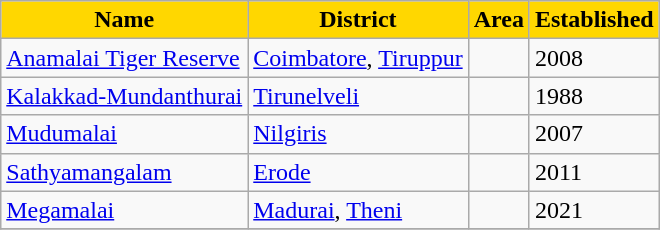<table class="wikitable">
<tr>
<th ! style="background-color:#FFD700">Name</th>
<th ! style="background-color:#FFD700">District</th>
<th ! style="background-color:#FFD700">Area</th>
<th ! style="background-color:#FFD700">Established</th>
</tr>
<tr>
<td><a href='#'>Anamalai Tiger Reserve</a></td>
<td><a href='#'>Coimbatore</a>, <a href='#'>Tiruppur</a></td>
<td></td>
<td>2008</td>
</tr>
<tr>
<td><a href='#'>Kalakkad-Mundanthurai</a></td>
<td><a href='#'>Tirunelveli</a></td>
<td></td>
<td>1988</td>
</tr>
<tr>
<td><a href='#'>Mudumalai</a></td>
<td><a href='#'>Nilgiris</a></td>
<td></td>
<td>2007</td>
</tr>
<tr>
<td><a href='#'>Sathyamangalam</a></td>
<td><a href='#'>Erode</a></td>
<td></td>
<td>2011</td>
</tr>
<tr>
<td><a href='#'>Megamalai</a></td>
<td><a href='#'>Madurai</a>, <a href='#'>Theni</a></td>
<td></td>
<td>2021</td>
</tr>
<tr>
</tr>
</table>
